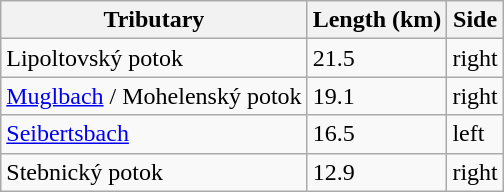<table class="wikitable">
<tr>
<th>Tributary</th>
<th>Length (km)</th>
<th>Side</th>
</tr>
<tr>
<td>Lipoltovský potok</td>
<td>21.5</td>
<td>right</td>
</tr>
<tr>
<td><a href='#'>Muglbach</a> / Mohelenský potok</td>
<td>19.1</td>
<td>right</td>
</tr>
<tr>
<td><a href='#'>Seibertsbach</a></td>
<td>16.5</td>
<td>left</td>
</tr>
<tr>
<td>Stebnický potok</td>
<td>12.9</td>
<td>right</td>
</tr>
</table>
